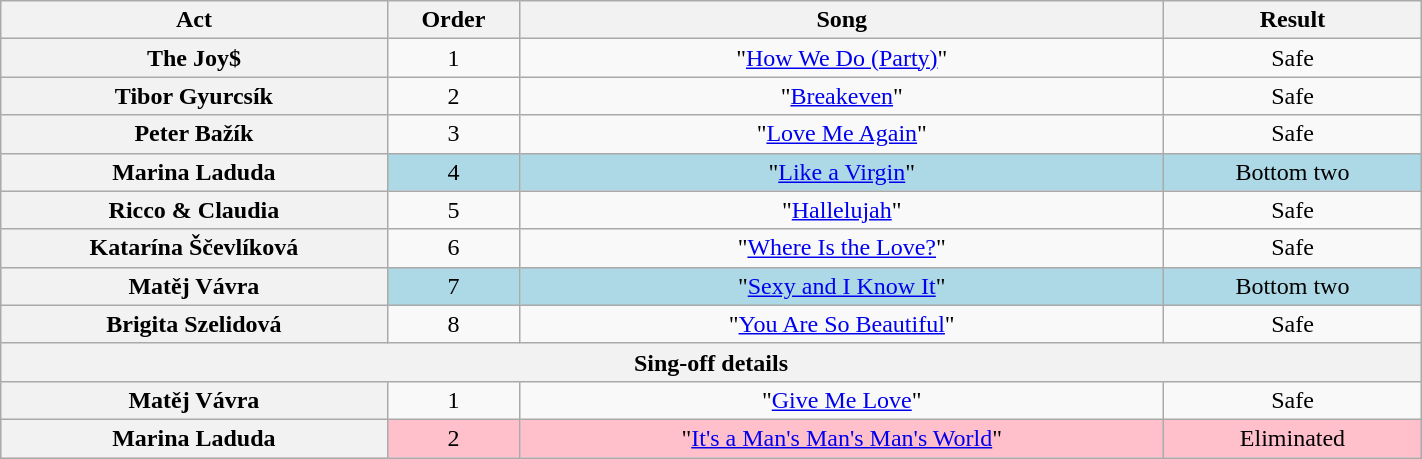<table class="wikitable plainrowheaders" style="text-align:center; width:75%;">
<tr>
<th scope="col" style="width:15%;">Act</th>
<th scope="col" style="width:05%;">Order</th>
<th scope="col" style="width:25%;">Song</th>
<th scope="col" style="width:10%;">Result</th>
</tr>
<tr>
<th scope="row">The Joy$</th>
<td>1</td>
<td>"<a href='#'>How We Do (Party)</a>"</td>
<td>Safe</td>
</tr>
<tr>
<th scope="row">Tibor Gyurcsík</th>
<td>2</td>
<td>"<a href='#'>Breakeven</a>"</td>
<td>Safe</td>
</tr>
<tr>
<th scope="row">Peter Bažík</th>
<td>3</td>
<td>"<a href='#'>Love Me Again</a>"</td>
<td>Safe</td>
</tr>
<tr bgcolor="ADD8E6">
<th scope="row">Marina Laduda</th>
<td>4</td>
<td>"<a href='#'>Like a Virgin</a>"</td>
<td>Bottom two</td>
</tr>
<tr>
<th scope="row">Ricco & Claudia</th>
<td>5</td>
<td>"<a href='#'>Hallelujah</a>"</td>
<td>Safe</td>
</tr>
<tr>
<th scope="row">Katarína Ščevlíková</th>
<td>6</td>
<td>"<a href='#'>Where Is the Love?</a>"</td>
<td>Safe</td>
</tr>
<tr bgcolor="ADD8E6">
<th scope="row">Matěj Vávra</th>
<td>7</td>
<td>"<a href='#'>Sexy and I Know It</a>"</td>
<td>Bottom two</td>
</tr>
<tr>
<th scope="row">Brigita Szelidová</th>
<td>8</td>
<td>"<a href='#'>You Are So Beautiful</a>"</td>
<td>Safe</td>
</tr>
<tr>
<th colspan="4">Sing-off details</th>
</tr>
<tr>
<th scope="row">Matěj Vávra</th>
<td>1</td>
<td>"<a href='#'>Give Me Love</a>"</td>
<td>Safe</td>
</tr>
<tr bgcolor="FFC0CB">
<th scope="row">Marina Laduda</th>
<td>2</td>
<td>"<a href='#'>It's a Man's Man's Man's World</a>"</td>
<td>Eliminated</td>
</tr>
</table>
